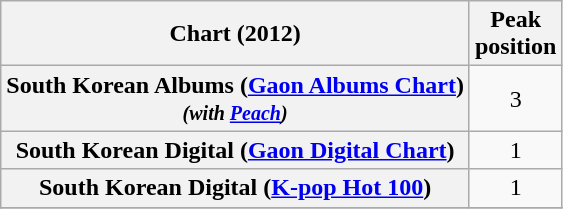<table class="wikitable sortable plainrowheaders">
<tr>
<th scope="col">Chart (2012)</th>
<th scope="col">Peak<br>position</th>
</tr>
<tr>
<th scope="row">South Korean Albums (<a href='#'>Gaon Albums Chart</a>)<br><small><em>(with <a href='#'>Peach</a>)</em></small></th>
<td style="text-align:center;">3</td>
</tr>
<tr>
<th scope="row">South Korean Digital (<a href='#'>Gaon Digital Chart</a>)</th>
<td style="text-align:center;">1</td>
</tr>
<tr>
<th scope="row">South Korean Digital (<a href='#'>K-pop Hot 100</a>)</th>
<td style="text-align:center;">1</td>
</tr>
<tr>
</tr>
</table>
